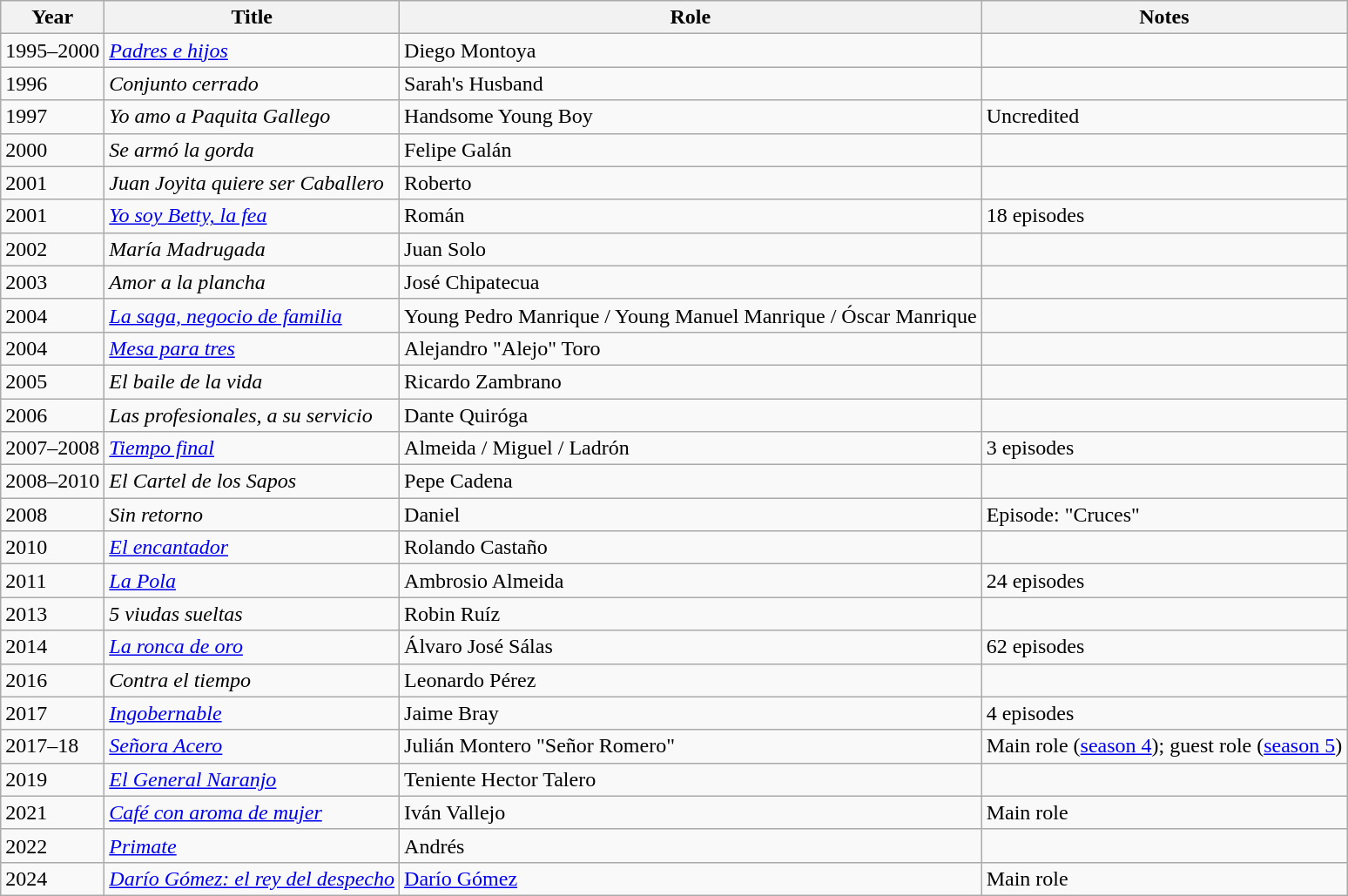<table class="wikitable sortable">
<tr>
<th>Year</th>
<th>Title</th>
<th>Role</th>
<th>Notes</th>
</tr>
<tr>
<td>1995–2000</td>
<td><em><a href='#'>Padres e hijos</a></em></td>
<td>Diego Montoya</td>
<td></td>
</tr>
<tr>
<td>1996</td>
<td><em>Conjunto cerrado</em></td>
<td>Sarah's Husband</td>
<td></td>
</tr>
<tr>
<td>1997</td>
<td><em>Yo amo a Paquita Gallego</em></td>
<td>Handsome Young Boy</td>
<td>Uncredited</td>
</tr>
<tr>
<td>2000</td>
<td><em>Se armó la gorda</em></td>
<td>Felipe Galán</td>
<td></td>
</tr>
<tr>
<td>2001</td>
<td><em>Juan Joyita quiere ser Caballero</em></td>
<td>Roberto</td>
<td></td>
</tr>
<tr>
<td>2001</td>
<td><em><a href='#'>Yo soy Betty, la fea</a></em></td>
<td>Román</td>
<td>18 episodes</td>
</tr>
<tr>
<td>2002</td>
<td><em>María Madrugada</em></td>
<td>Juan Solo</td>
<td></td>
</tr>
<tr>
<td>2003</td>
<td><em>Amor a la plancha</em></td>
<td>José Chipatecua</td>
<td></td>
</tr>
<tr>
<td>2004</td>
<td><em><a href='#'>La saga, negocio de familia</a></em></td>
<td>Young Pedro Manrique / Young Manuel Manrique / Óscar Manrique</td>
<td></td>
</tr>
<tr>
<td>2004</td>
<td><em><a href='#'>Mesa para tres</a></em></td>
<td>Alejandro "Alejo" Toro</td>
<td></td>
</tr>
<tr>
<td>2005</td>
<td><em>El baile de la vida</em></td>
<td>Ricardo Zambrano</td>
<td></td>
</tr>
<tr>
<td>2006</td>
<td><em>Las profesionales, a su servicio</em></td>
<td>Dante Quiróga</td>
<td></td>
</tr>
<tr>
<td>2007–2008</td>
<td><em><a href='#'>Tiempo final</a></em></td>
<td>Almeida / Miguel / Ladrón</td>
<td>3 episodes</td>
</tr>
<tr>
<td>2008–2010</td>
<td><em>El Cartel de los Sapos</em></td>
<td>Pepe Cadena</td>
<td></td>
</tr>
<tr>
<td>2008</td>
<td><em>Sin retorno</em></td>
<td>Daniel</td>
<td>Episode: "Cruces"</td>
</tr>
<tr>
<td>2010</td>
<td><em><a href='#'>El encantador</a></em></td>
<td>Rolando Castaño</td>
<td></td>
</tr>
<tr>
<td>2011</td>
<td><em><a href='#'>La Pola</a></em></td>
<td>Ambrosio Almeida</td>
<td>24 episodes</td>
</tr>
<tr>
<td>2013</td>
<td><em>5 viudas sueltas</em></td>
<td>Robin Ruíz</td>
<td></td>
</tr>
<tr>
<td>2014</td>
<td><em><a href='#'>La ronca de oro</a></em></td>
<td>Álvaro José Sálas</td>
<td>62 episodes</td>
</tr>
<tr>
<td>2016</td>
<td><em>Contra el tiempo</em></td>
<td>Leonardo Pérez</td>
<td></td>
</tr>
<tr>
<td>2017</td>
<td><em><a href='#'>Ingobernable</a></em></td>
<td>Jaime Bray</td>
<td>4 episodes</td>
</tr>
<tr>
<td>2017–18</td>
<td><em><a href='#'>Señora Acero</a></em></td>
<td>Julián Montero "Señor Romero"</td>
<td>Main role (<a href='#'>season 4</a>); guest role (<a href='#'>season 5</a>)</td>
</tr>
<tr>
<td>2019</td>
<td><em><a href='#'>El General Naranjo</a></em></td>
<td>Teniente Hector Talero</td>
<td></td>
</tr>
<tr>
<td>2021</td>
<td><em><a href='#'>Café con aroma de mujer</a></em></td>
<td>Iván Vallejo</td>
<td>Main role</td>
</tr>
<tr>
<td>2022</td>
<td><em><a href='#'>Primate</a></em></td>
<td>Andrés</td>
<td></td>
</tr>
<tr>
<td>2024</td>
<td><em><a href='#'>Darío Gómez: el rey del despecho</a></em></td>
<td><a href='#'>Darío Gómez</a></td>
<td>Main role</td>
</tr>
</table>
